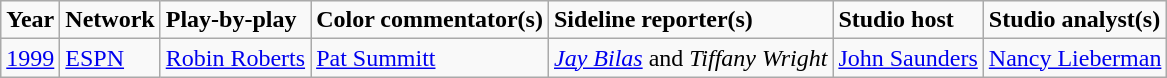<table class=wikitable>
<tr>
<td><strong>Year</strong></td>
<td><strong>Network</strong></td>
<td><strong>Play-by-play</strong></td>
<td><strong>Color commentator(s)</strong></td>
<td><strong>Sideline reporter(s)</strong></td>
<td><strong>Studio host</strong></td>
<td><strong>Studio analyst(s)</strong></td>
</tr>
<tr>
<td><a href='#'>1999</a></td>
<td><a href='#'>ESPN</a></td>
<td><a href='#'>Robin Roberts</a></td>
<td><a href='#'>Pat Summitt</a></td>
<td><em><a href='#'>Jay Bilas</a></em> and <em>Tiffany Wright</em></td>
<td><a href='#'>John Saunders</a></td>
<td><a href='#'>Nancy Lieberman</a></td>
</tr>
</table>
